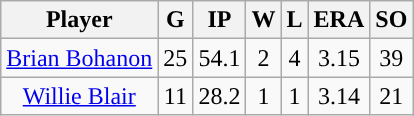<table class="wikitable sortable">
<tr>
<th>Player</th>
<th>G</th>
<th>IP</th>
<th>W</th>
<th>L</th>
<th>ERA</th>
<th>SO</th>
</tr>
<tr align="center">
<td><a href='#'>Brian Bohanon</a></td>
<td>25</td>
<td>54.1</td>
<td>2</td>
<td>4</td>
<td>3.15</td>
<td>39</td>
</tr>
<tr align=center>
<td><a href='#'>Willie Blair</a></td>
<td>11</td>
<td>28.2</td>
<td>1</td>
<td>1</td>
<td>3.14</td>
<td>21</td>
</tr>
</table>
